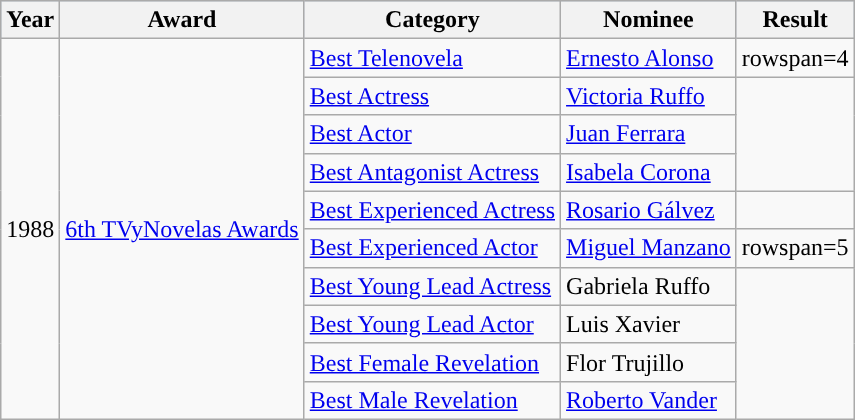<table class="wikitable">
<tr style="background:#b0c4de;">
<th>Year</th>
<th>Award</th>
<th>Category</th>
<th>Nominee</th>
<th>Result</th>
</tr>
<tr>
<td rowspan=10>1988</td>
<td rowspan=10><a href='#'>6th TVyNovelas Awards</a></td>
<td><a href='#'>Best Telenovela</a></td>
<td><a href='#'>Ernesto Alonso</a></td>
<td>rowspan=4 </td>
</tr>
<tr>
<td><a href='#'>Best Actress</a></td>
<td><a href='#'>Victoria Ruffo</a></td>
</tr>
<tr>
<td><a href='#'>Best Actor</a></td>
<td><a href='#'>Juan Ferrara</a></td>
</tr>
<tr>
<td><a href='#'>Best Antagonist Actress</a></td>
<td><a href='#'>Isabela Corona</a></td>
</tr>
<tr>
<td><a href='#'>Best Experienced Actress</a></td>
<td><a href='#'>Rosario Gálvez</a></td>
<td></td>
</tr>
<tr>
<td><a href='#'>Best Experienced Actor</a></td>
<td><a href='#'>Miguel Manzano</a></td>
<td>rowspan=5 </td>
</tr>
<tr>
<td><a href='#'>Best Young Lead Actress</a></td>
<td>Gabriela Ruffo</td>
</tr>
<tr>
<td><a href='#'>Best Young Lead Actor</a></td>
<td>Luis Xavier</td>
</tr>
<tr>
<td><a href='#'>Best Female Revelation</a></td>
<td>Flor Trujillo</td>
</tr>
<tr>
<td><a href='#'>Best Male Revelation</a></td>
<td><a href='#'>Roberto Vander</a></td>
</tr>
</table>
